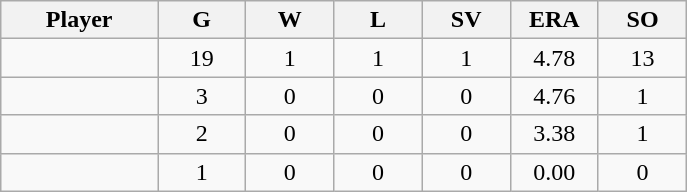<table class="wikitable sortable">
<tr>
<th bgcolor="#DDDDFF" width="16%">Player</th>
<th bgcolor="#DDDDFF" width="9%">G</th>
<th bgcolor="#DDDDFF" width="9%">W</th>
<th bgcolor="#DDDDFF" width="9%">L</th>
<th bgcolor="#DDDDFF" width="9%">SV</th>
<th bgcolor="#DDDDFF" width="9%">ERA</th>
<th bgcolor="#DDDDFF" width="9%">SO</th>
</tr>
<tr align="center">
<td></td>
<td>19</td>
<td>1</td>
<td>1</td>
<td>1</td>
<td>4.78</td>
<td>13</td>
</tr>
<tr align="center">
<td></td>
<td>3</td>
<td>0</td>
<td>0</td>
<td>0</td>
<td>4.76</td>
<td>1</td>
</tr>
<tr align="center">
<td></td>
<td>2</td>
<td>0</td>
<td>0</td>
<td>0</td>
<td>3.38</td>
<td>1</td>
</tr>
<tr align="center">
<td></td>
<td>1</td>
<td>0</td>
<td>0</td>
<td>0</td>
<td>0.00</td>
<td>0</td>
</tr>
</table>
